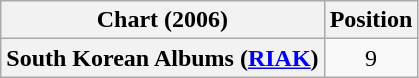<table class="wikitable plainrowheaders">
<tr>
<th>Chart (2006)</th>
<th>Position</th>
</tr>
<tr>
<th scope="row">South Korean Albums (<a href='#'>RIAK</a>)</th>
<td style="text-align:center;">9</td>
</tr>
</table>
